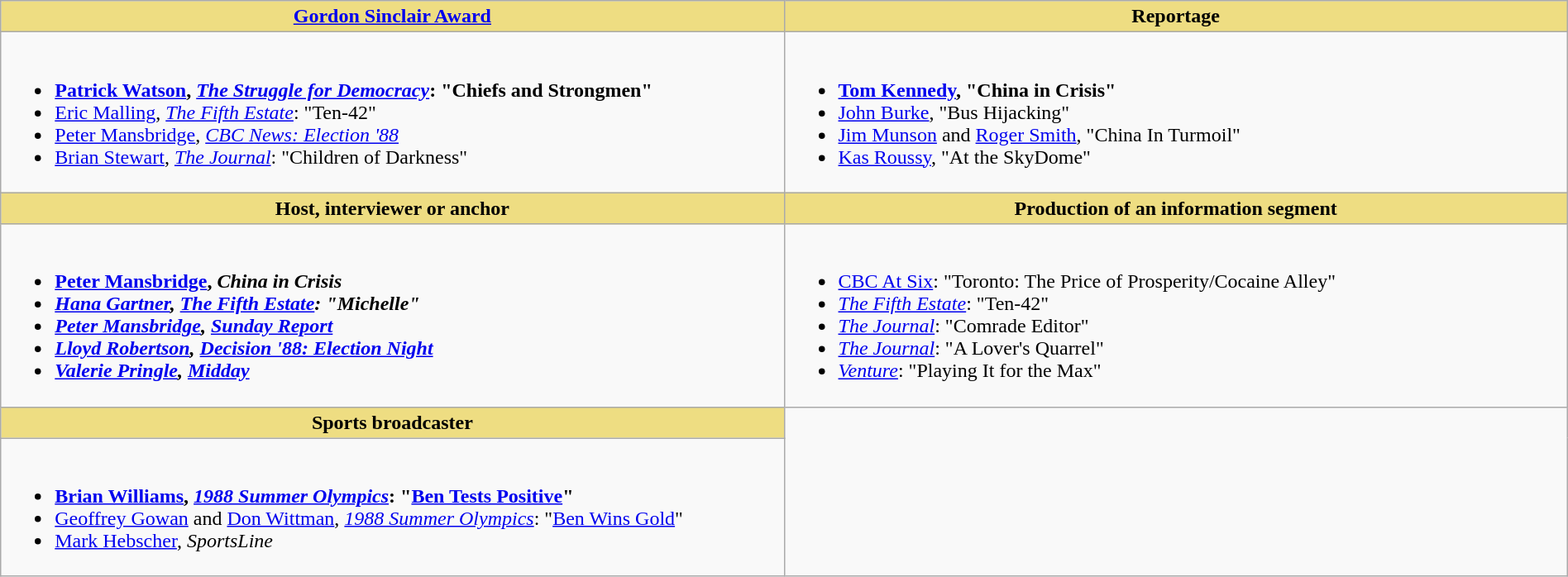<table class=wikitable width="100%">
<tr>
<th style="background:#EEDD82; width:50%"><a href='#'>Gordon Sinclair Award</a></th>
<th style="background:#EEDD82; width:50%">Reportage</th>
</tr>
<tr>
<td valign="top"><br><ul><li> <strong><a href='#'>Patrick Watson</a>, <em><a href='#'>The Struggle for Democracy</a></em>: "Chiefs and Strongmen"</strong></li><li><a href='#'>Eric Malling</a>, <em><a href='#'>The Fifth Estate</a></em>: "Ten-42"</li><li><a href='#'>Peter Mansbridge</a>, <em><a href='#'>CBC News: Election '88</a></em></li><li><a href='#'>Brian Stewart</a>, <em><a href='#'>The Journal</a></em>: "Children of Darkness"</li></ul></td>
<td valign="top"><br><ul><li> <strong><a href='#'>Tom Kennedy</a>, "China in Crisis"</strong></li><li><a href='#'>John Burke</a>, "Bus Hijacking"</li><li><a href='#'>Jim Munson</a> and <a href='#'>Roger Smith</a>, "China In Turmoil"</li><li><a href='#'>Kas Roussy</a>, "At the SkyDome"</li></ul></td>
</tr>
<tr>
<th style="background:#EEDD82; width:50%">Host, interviewer or anchor</th>
<th style="background:#EEDD82; width:50%">Production of an information segment</th>
</tr>
<tr>
<td valign="top"><br><ul><li> <strong><a href='#'>Peter Mansbridge</a>, <em>China in Crisis<strong><em></li><li><a href='#'>Hana Gartner</a>, </em><a href='#'>The Fifth Estate</a><em>: "Michelle"</li><li><a href='#'>Peter Mansbridge</a>, </em><a href='#'>Sunday Report</a><em></li><li><a href='#'>Lloyd Robertson</a>, </em><a href='#'>Decision '88: Election Night</a><em></li><li><a href='#'>Valerie Pringle</a>, </em><a href='#'>Midday</a><em></li></ul></td>
<td valign="top"><br><ul><li> </em></strong><a href='#'>CBC At Six</a></em>: "Toronto: The Price of Prosperity/Cocaine Alley"</strong></li><li><em><a href='#'>The Fifth Estate</a></em>: "Ten-42"</li><li><em><a href='#'>The Journal</a></em>: "Comrade Editor"</li><li><em><a href='#'>The Journal</a></em>: "A Lover's Quarrel"</li><li><em><a href='#'>Venture</a></em>: "Playing It for the Max"</li></ul></td>
</tr>
<tr>
<th style="background:#EEDD82; width:50%">Sports broadcaster</th>
</tr>
<tr>
<td valign="top"><br><ul><li> <strong><a href='#'>Brian Williams</a>, <em><a href='#'>1988 Summer Olympics</a></em>: "<a href='#'>Ben Tests Positive</a>"</strong></li><li><a href='#'>Geoffrey Gowan</a> and <a href='#'>Don Wittman</a>, <em><a href='#'>1988 Summer Olympics</a></em>: "<a href='#'>Ben Wins Gold</a>"</li><li><a href='#'>Mark Hebscher</a>, <em>SportsLine</em></li></ul></td>
</tr>
</table>
